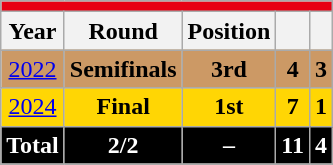<table class="wikitable" style="text-align: center;">
<tr>
<th style="background:#E70013;" colspan="5"><a href='#'></a></th>
</tr>
<tr>
<th>Year</th>
<th>Round</th>
<th>Position</th>
<th></th>
<th></th>
</tr>
<tr style="background:#CC9965;">
<td> <a href='#'>2022</a></td>
<td><strong>Semifinals</strong></td>
<td><strong>3rd</strong></td>
<td><strong>4</strong></td>
<td><strong>3</strong></td>
</tr>
<tr style="background:#FFD604;">
<td> <a href='#'>2024</a></td>
<td><strong>Final</strong></td>
<td><strong>1st</strong></td>
<td><strong>7</strong></td>
<td><strong>1</strong></td>
</tr>
<tr>
<th style="color:white; background:#000000;">Total</th>
<th style="color:white; background:#000000;">2/2</th>
<th style="color:white; background:#000000;">–</th>
<th style="color:white; background:#000000;">11</th>
<th style="color:white; background:#000000;">4</th>
</tr>
</table>
